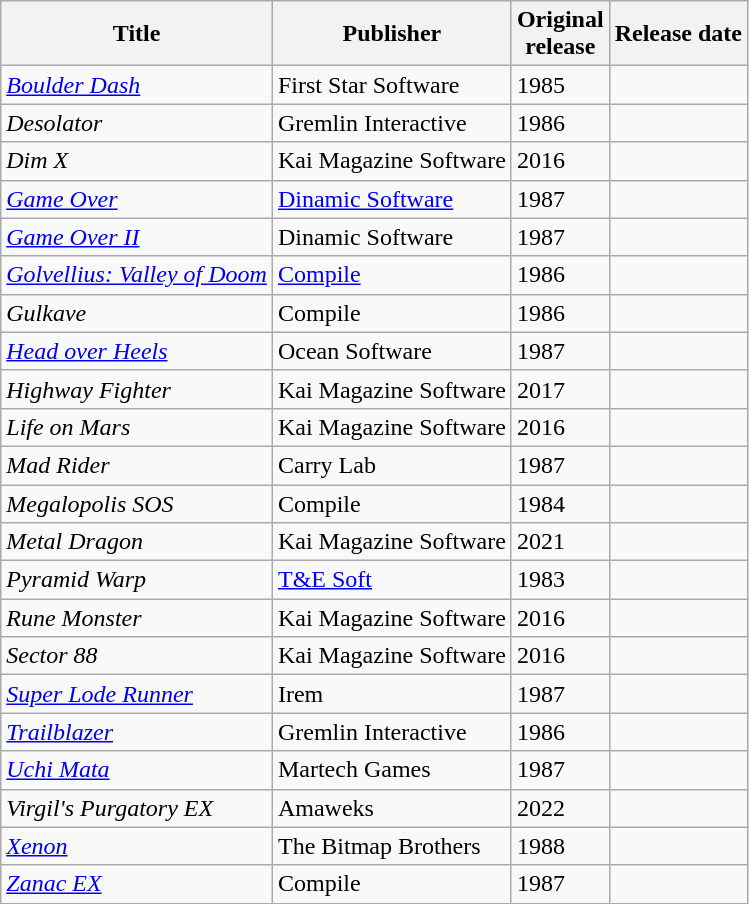<table class="wikitable sortable" width="auto">
<tr>
<th>Title</th>
<th>Publisher</th>
<th>Original<br>release</th>
<th>Release date</th>
</tr>
<tr>
<td><em><a href='#'>Boulder Dash</a></em></td>
<td>First Star Software</td>
<td>1985</td>
<td></td>
</tr>
<tr>
<td><em>Desolator</em></td>
<td>Gremlin Interactive</td>
<td>1986</td>
<td></td>
</tr>
<tr>
<td><em>Dim X</em></td>
<td>Kai Magazine Software</td>
<td>2016</td>
<td></td>
</tr>
<tr>
<td><em><a href='#'>Game Over</a></em></td>
<td><a href='#'>Dinamic Software</a></td>
<td>1987</td>
<td></td>
</tr>
<tr>
<td><em><a href='#'>Game Over II</a></em></td>
<td>Dinamic Software</td>
<td>1987</td>
<td></td>
</tr>
<tr>
<td><em><a href='#'>Golvellius: Valley of Doom</a></em></td>
<td><a href='#'>Compile</a></td>
<td>1986</td>
<td></td>
</tr>
<tr>
<td><em>Gulkave</em></td>
<td>Compile</td>
<td>1986</td>
<td></td>
</tr>
<tr>
<td><em><a href='#'>Head over Heels</a></em></td>
<td>Ocean Software</td>
<td>1987</td>
<td></td>
</tr>
<tr>
<td><em>Highway Fighter</em></td>
<td>Kai Magazine Software</td>
<td>2017</td>
<td></td>
</tr>
<tr>
<td><em>Life on Mars</em></td>
<td>Kai Magazine Software</td>
<td>2016</td>
<td></td>
</tr>
<tr>
<td><em>Mad Rider</em></td>
<td>Carry Lab</td>
<td>1987</td>
<td></td>
</tr>
<tr>
<td><em>Megalopolis SOS</em></td>
<td>Compile</td>
<td>1984</td>
<td></td>
</tr>
<tr>
<td><em>Metal Dragon</em></td>
<td>Kai Magazine Software</td>
<td>2021</td>
<td></td>
</tr>
<tr>
<td><em>Pyramid Warp</em></td>
<td><a href='#'>T&E Soft</a></td>
<td>1983</td>
<td></td>
</tr>
<tr>
<td><em>Rune Monster</em></td>
<td>Kai Magazine Software</td>
<td>2016</td>
<td></td>
</tr>
<tr>
<td><em>Sector 88</em></td>
<td>Kai Magazine Software</td>
<td>2016</td>
<td></td>
</tr>
<tr>
<td><em><a href='#'>Super Lode Runner</a></em></td>
<td>Irem</td>
<td>1987</td>
<td></td>
</tr>
<tr>
<td><em><a href='#'>Trailblazer</a></em></td>
<td>Gremlin Interactive</td>
<td>1986</td>
<td></td>
</tr>
<tr>
<td><em><a href='#'>Uchi Mata</a></em></td>
<td>Martech Games</td>
<td>1987</td>
<td></td>
</tr>
<tr>
<td><em>Virgil's Purgatory EX</em></td>
<td>Amaweks</td>
<td>2022</td>
<td></td>
</tr>
<tr>
<td><em><a href='#'>Xenon</a></em></td>
<td>The Bitmap Brothers</td>
<td>1988</td>
<td></td>
</tr>
<tr>
<td><em><a href='#'>Zanac EX</a></em></td>
<td>Compile</td>
<td>1987</td>
<td></td>
</tr>
</table>
